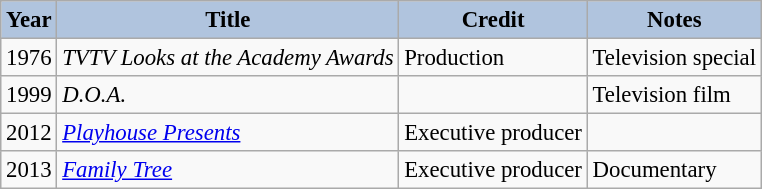<table class="wikitable" style="font-size:95%;">
<tr>
<th style="background:#B0C4DE;">Year</th>
<th style="background:#B0C4DE;">Title</th>
<th style="background:#B0C4DE;">Credit</th>
<th style="background:#B0C4DE;">Notes</th>
</tr>
<tr>
<td>1976</td>
<td><em>TVTV Looks at the Academy Awards</em></td>
<td>Production</td>
<td>Television special</td>
</tr>
<tr>
<td>1999</td>
<td><em>D.O.A.</em></td>
<td></td>
<td>Television film</td>
</tr>
<tr>
<td>2012</td>
<td><em><a href='#'>Playhouse Presents</a></em></td>
<td>Executive producer</td>
<td></td>
</tr>
<tr>
<td>2013</td>
<td><em><a href='#'>Family Tree</a></em></td>
<td>Executive producer</td>
<td>Documentary</td>
</tr>
</table>
